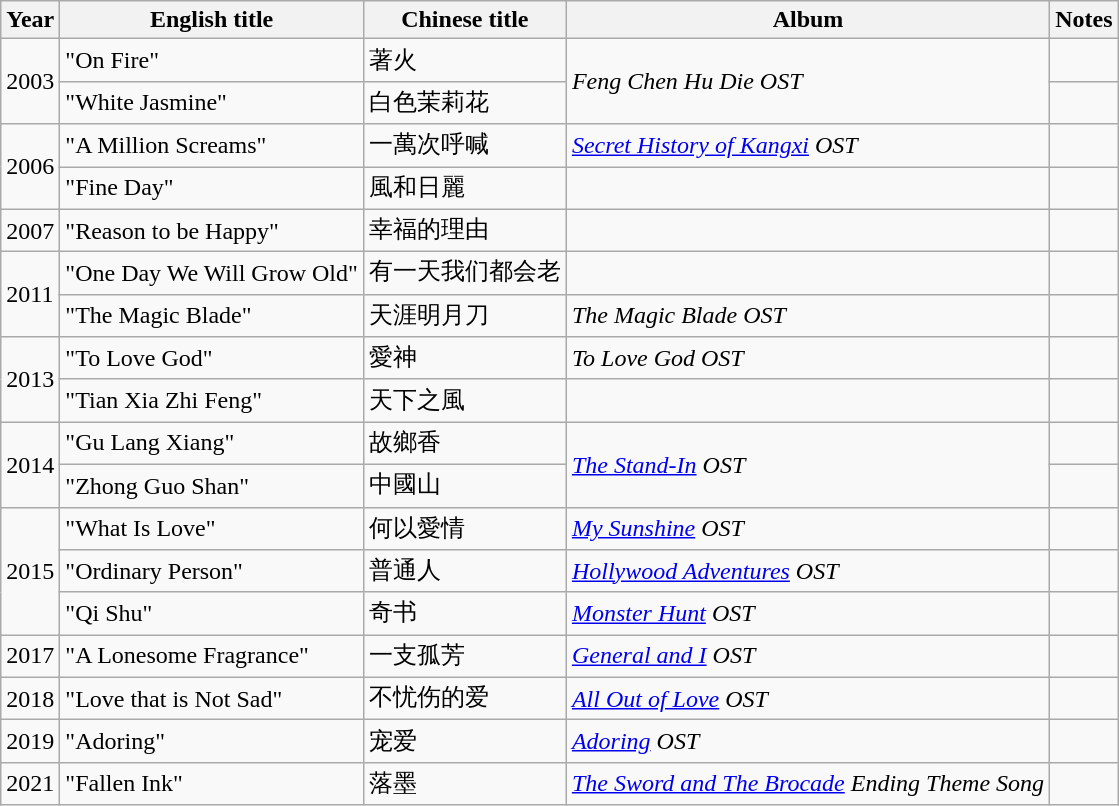<table class="wikitable">
<tr>
<th>Year</th>
<th>English title</th>
<th>Chinese title</th>
<th>Album</th>
<th>Notes</th>
</tr>
<tr>
<td rowspan=2>2003</td>
<td>"On Fire"</td>
<td>著火</td>
<td rowspan=2><em>Feng Chen Hu Die OST</em></td>
<td></td>
</tr>
<tr>
<td>"White Jasmine"</td>
<td>白色茉莉花</td>
<td></td>
</tr>
<tr>
<td rowspan=2>2006</td>
<td>"A Million Screams"</td>
<td>一萬次呼喊</td>
<td><em><a href='#'>Secret History of Kangxi</a> OST</em></td>
<td></td>
</tr>
<tr>
<td>"Fine Day"</td>
<td>風和日麗</td>
<td></td>
<td></td>
</tr>
<tr>
<td>2007</td>
<td>"Reason to be Happy"</td>
<td>幸福的理由</td>
<td></td>
<td></td>
</tr>
<tr>
<td rowspan=2>2011</td>
<td>"One Day We Will Grow Old"</td>
<td>有一天我们都会老</td>
<td></td>
<td></td>
</tr>
<tr>
<td>"The Magic Blade"</td>
<td>天涯明月刀</td>
<td><em>The Magic Blade OST</em></td>
<td></td>
</tr>
<tr>
<td rowspan=2>2013</td>
<td>"To Love God"</td>
<td>愛神</td>
<td><em>To Love God OST</em></td>
<td></td>
</tr>
<tr>
<td>"Tian Xia Zhi Feng"</td>
<td>天下之風</td>
<td></td>
<td></td>
</tr>
<tr>
<td rowspan=2>2014</td>
<td>"Gu Lang Xiang"</td>
<td>故鄉香</td>
<td rowspan=2><em><a href='#'>The Stand-In</a> OST</em></td>
<td></td>
</tr>
<tr>
<td>"Zhong Guo Shan"</td>
<td>中國山</td>
<td></td>
</tr>
<tr>
<td rowspan=3>2015</td>
<td>"What Is Love"</td>
<td>何以愛情</td>
<td><em><a href='#'>My Sunshine</a> OST</em></td>
<td></td>
</tr>
<tr>
<td>"Ordinary Person"</td>
<td>普通人</td>
<td><em><a href='#'>Hollywood Adventures</a> OST</em></td>
<td></td>
</tr>
<tr>
<td>"Qi Shu"</td>
<td>奇书</td>
<td><em><a href='#'>Monster Hunt</a> OST</em></td>
<td></td>
</tr>
<tr>
<td>2017</td>
<td>"A Lonesome Fragrance"</td>
<td>一支孤芳</td>
<td><em><a href='#'>General and I</a> OST</em></td>
<td></td>
</tr>
<tr>
<td>2018</td>
<td>"Love that is Not Sad"</td>
<td>不忧伤的爱</td>
<td><em><a href='#'>All Out of Love</a> OST</em></td>
<td></td>
</tr>
<tr>
<td>2019</td>
<td>"Adoring"</td>
<td>宠爱</td>
<td><em><a href='#'>Adoring</a> OST</em></td>
<td></td>
</tr>
<tr>
<td>2021</td>
<td>"Fallen Ink"</td>
<td>落墨</td>
<td><em><a href='#'>The Sword and The Brocade</a> Ending Theme Song</em></td>
<td></td>
</tr>
</table>
